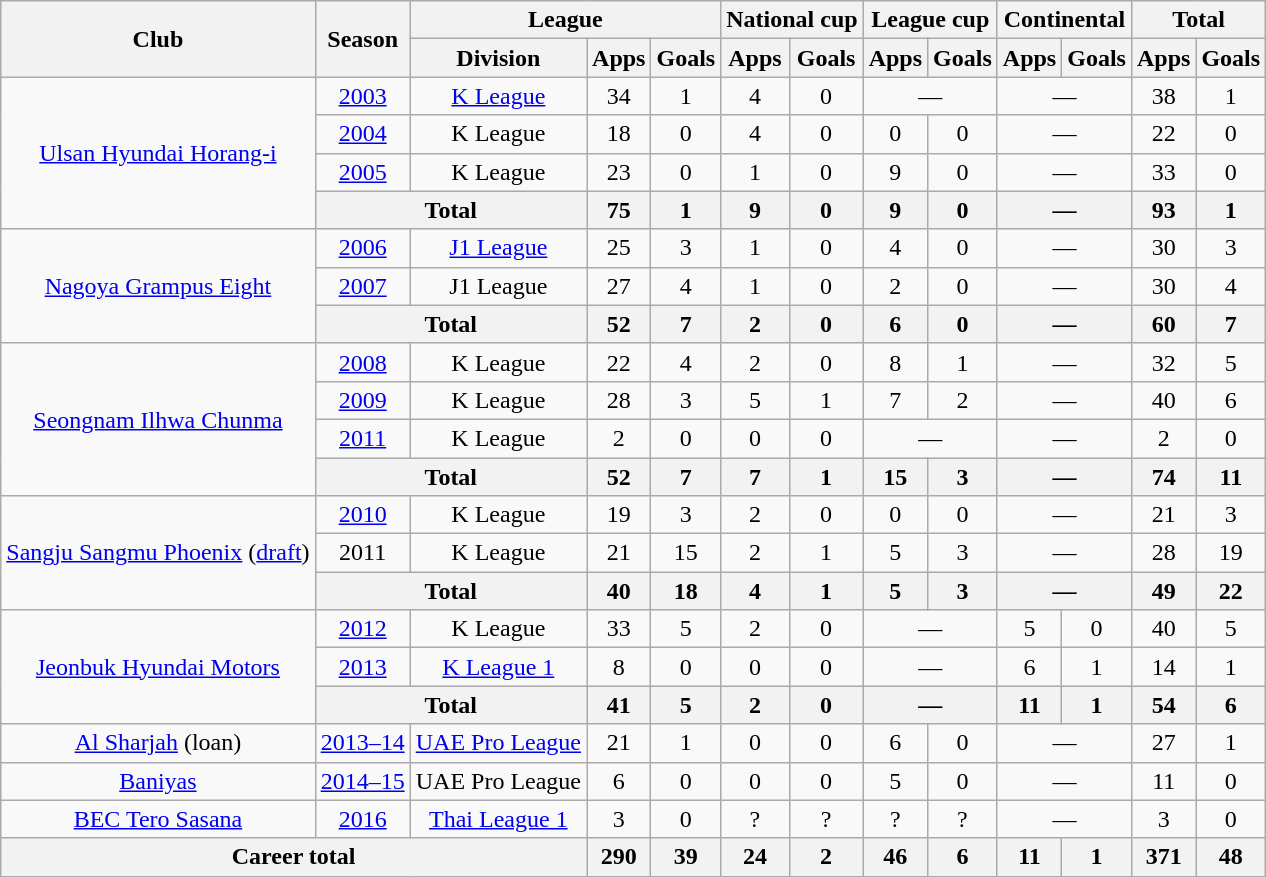<table class="wikitable" style="text-align:center">
<tr>
<th rowspan=2>Club</th>
<th rowspan=2>Season</th>
<th colspan=3>League</th>
<th colspan=2>National cup</th>
<th colspan=2>League cup</th>
<th colspan=2>Continental</th>
<th colspan=2>Total</th>
</tr>
<tr>
<th>Division</th>
<th>Apps</th>
<th>Goals</th>
<th>Apps</th>
<th>Goals</th>
<th>Apps</th>
<th>Goals</th>
<th>Apps</th>
<th>Goals</th>
<th>Apps</th>
<th>Goals</th>
</tr>
<tr>
<td rowspan=4><a href='#'>Ulsan Hyundai Horang-i</a></td>
<td><a href='#'>2003</a></td>
<td><a href='#'>K League</a></td>
<td>34</td>
<td>1</td>
<td>4</td>
<td>0</td>
<td colspan="2">—</td>
<td colspan="2">—</td>
<td>38</td>
<td>1</td>
</tr>
<tr>
<td><a href='#'>2004</a></td>
<td>K League</td>
<td>18</td>
<td>0</td>
<td>4</td>
<td>0</td>
<td>0</td>
<td>0</td>
<td colspan="2">—</td>
<td>22</td>
<td>0</td>
</tr>
<tr>
<td><a href='#'>2005</a></td>
<td>K League</td>
<td>23</td>
<td>0</td>
<td>1</td>
<td>0</td>
<td>9</td>
<td>0</td>
<td colspan="2">—</td>
<td>33</td>
<td>0</td>
</tr>
<tr>
<th colspan="2">Total</th>
<th>75</th>
<th>1</th>
<th>9</th>
<th>0</th>
<th>9</th>
<th>0</th>
<th colspan="2">—</th>
<th>93</th>
<th>1</th>
</tr>
<tr>
<td rowspan=3><a href='#'>Nagoya Grampus Eight</a></td>
<td><a href='#'>2006</a></td>
<td><a href='#'>J1 League</a></td>
<td>25</td>
<td>3</td>
<td>1</td>
<td>0</td>
<td>4</td>
<td>0</td>
<td colspan="2">—</td>
<td>30</td>
<td>3</td>
</tr>
<tr>
<td><a href='#'>2007</a></td>
<td>J1 League</td>
<td>27</td>
<td>4</td>
<td>1</td>
<td>0</td>
<td>2</td>
<td>0</td>
<td colspan="2">—</td>
<td>30</td>
<td>4</td>
</tr>
<tr>
<th colspan="2">Total</th>
<th>52</th>
<th>7</th>
<th>2</th>
<th>0</th>
<th>6</th>
<th>0</th>
<th colspan="2">—</th>
<th>60</th>
<th>7</th>
</tr>
<tr>
<td rowspan=4><a href='#'>Seongnam Ilhwa Chunma</a></td>
<td><a href='#'>2008</a></td>
<td>K League</td>
<td>22</td>
<td>4</td>
<td>2</td>
<td>0</td>
<td>8</td>
<td>1</td>
<td colspan="2">—</td>
<td>32</td>
<td>5</td>
</tr>
<tr>
<td><a href='#'>2009</a></td>
<td>K League</td>
<td>28</td>
<td>3</td>
<td>5</td>
<td>1</td>
<td>7</td>
<td>2</td>
<td colspan="2">—</td>
<td>40</td>
<td>6</td>
</tr>
<tr>
<td><a href='#'>2011</a></td>
<td>K League</td>
<td>2</td>
<td>0</td>
<td>0</td>
<td>0</td>
<td colspan="2">—</td>
<td colspan="2">—</td>
<td>2</td>
<td>0</td>
</tr>
<tr>
<th colspan="2">Total</th>
<th>52</th>
<th>7</th>
<th>7</th>
<th>1</th>
<th>15</th>
<th>3</th>
<th colspan="2">—</th>
<th>74</th>
<th>11</th>
</tr>
<tr>
<td rowspan=3><a href='#'>Sangju Sangmu Phoenix</a> (<a href='#'>draft</a>)</td>
<td><a href='#'>2010</a></td>
<td>K League</td>
<td>19</td>
<td>3</td>
<td>2</td>
<td>0</td>
<td>0</td>
<td>0</td>
<td colspan="2">—</td>
<td>21</td>
<td>3</td>
</tr>
<tr>
<td>2011</td>
<td>K League</td>
<td>21</td>
<td>15</td>
<td>2</td>
<td>1</td>
<td>5</td>
<td>3</td>
<td colspan="2">—</td>
<td>28</td>
<td>19</td>
</tr>
<tr>
<th colspan="2">Total</th>
<th>40</th>
<th>18</th>
<th>4</th>
<th>1</th>
<th>5</th>
<th>3</th>
<th colspan="2">—</th>
<th>49</th>
<th>22</th>
</tr>
<tr>
<td rowspan=3><a href='#'>Jeonbuk Hyundai Motors</a></td>
<td><a href='#'>2012</a></td>
<td>K League</td>
<td>33</td>
<td>5</td>
<td>2</td>
<td>0</td>
<td colspan="2">—</td>
<td>5</td>
<td>0</td>
<td>40</td>
<td>5</td>
</tr>
<tr>
<td><a href='#'>2013</a></td>
<td><a href='#'>K League 1</a></td>
<td>8</td>
<td>0</td>
<td>0</td>
<td>0</td>
<td colspan="2">—</td>
<td>6</td>
<td>1</td>
<td>14</td>
<td>1</td>
</tr>
<tr>
<th colspan="2">Total</th>
<th>41</th>
<th>5</th>
<th>2</th>
<th>0</th>
<th colspan="2">—</th>
<th>11</th>
<th>1</th>
<th>54</th>
<th>6</th>
</tr>
<tr>
<td><a href='#'>Al Sharjah</a> (loan)</td>
<td><a href='#'>2013–14</a></td>
<td><a href='#'>UAE Pro League</a></td>
<td>21</td>
<td>1</td>
<td>0</td>
<td>0</td>
<td>6</td>
<td>0</td>
<td colspan="2">—</td>
<td>27</td>
<td>1</td>
</tr>
<tr>
<td><a href='#'>Baniyas</a></td>
<td><a href='#'>2014–15</a></td>
<td>UAE Pro League</td>
<td>6</td>
<td>0</td>
<td>0</td>
<td>0</td>
<td>5</td>
<td>0</td>
<td colspan="2">—</td>
<td>11</td>
<td>0</td>
</tr>
<tr>
<td><a href='#'>BEC Tero Sasana</a></td>
<td><a href='#'>2016</a></td>
<td><a href='#'>Thai League 1</a></td>
<td>3</td>
<td>0</td>
<td>?</td>
<td>?</td>
<td>?</td>
<td>?</td>
<td colspan="2">—</td>
<td>3</td>
<td>0</td>
</tr>
<tr>
<th colspan=3>Career total</th>
<th>290</th>
<th>39</th>
<th>24</th>
<th>2</th>
<th>46</th>
<th>6</th>
<th>11</th>
<th>1</th>
<th>371</th>
<th>48</th>
</tr>
</table>
